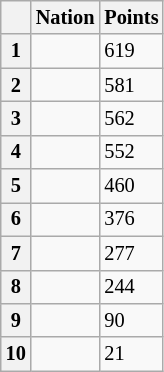<table class="wikitable" style="font-size:85%;">
<tr>
<th></th>
<th>Nation</th>
<th>Points</th>
</tr>
<tr>
<th>1</th>
<td></td>
<td>619</td>
</tr>
<tr>
<th>2</th>
<td></td>
<td>581</td>
</tr>
<tr>
<th>3</th>
<td></td>
<td>562</td>
</tr>
<tr>
<th>4</th>
<td></td>
<td>552</td>
</tr>
<tr>
<th>5</th>
<td></td>
<td>460</td>
</tr>
<tr>
<th>6</th>
<td></td>
<td>376</td>
</tr>
<tr>
<th>7</th>
<td></td>
<td>277</td>
</tr>
<tr>
<th>8</th>
<td></td>
<td>244</td>
</tr>
<tr>
<th>9</th>
<td></td>
<td>90</td>
</tr>
<tr>
<th>10</th>
<td></td>
<td>21</td>
</tr>
</table>
